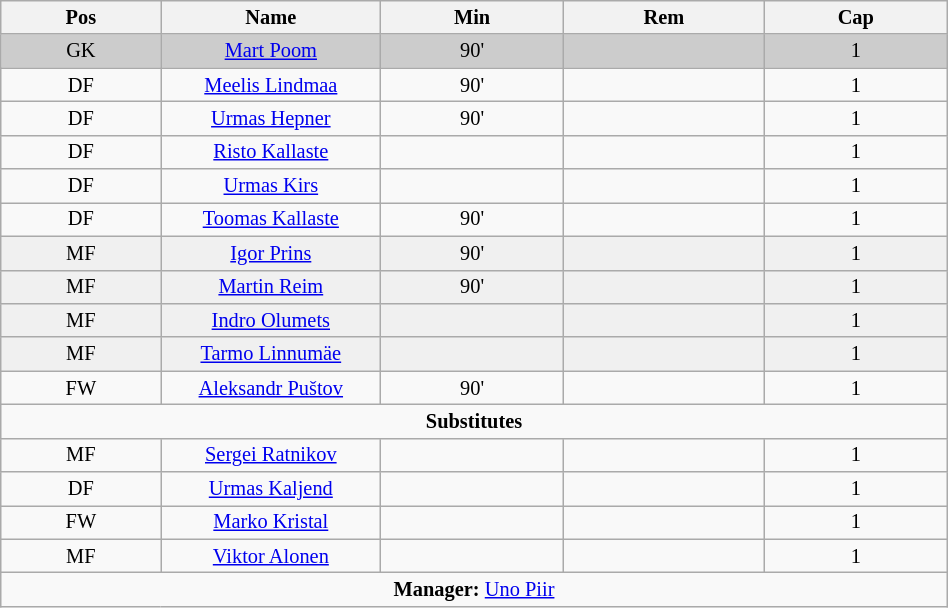<table class="wikitable collapsible collapsed" align="center" style="font-size:85%; text-align:center;" width="50%">
<tr>
<th>Pos</th>
<th width=140>Name</th>
<th>Min</th>
<th>Rem</th>
<th>Cap</th>
</tr>
<tr bgcolor="cccccc">
<td>GK</td>
<td><a href='#'>Mart Poom</a></td>
<td>90'</td>
<td></td>
<td>1</td>
</tr>
<tr>
<td>DF</td>
<td><a href='#'>Meelis Lindmaa</a></td>
<td>90'</td>
<td></td>
<td>1</td>
</tr>
<tr>
<td>DF</td>
<td><a href='#'>Urmas Hepner</a></td>
<td>90'</td>
<td></td>
<td>1</td>
</tr>
<tr>
<td>DF</td>
<td><a href='#'>Risto Kallaste</a></td>
<td></td>
<td></td>
<td>1</td>
</tr>
<tr>
<td>DF</td>
<td><a href='#'>Urmas Kirs</a></td>
<td></td>
<td></td>
<td>1</td>
</tr>
<tr>
<td>DF</td>
<td><a href='#'>Toomas Kallaste</a></td>
<td>90'</td>
<td></td>
<td>1</td>
</tr>
<tr bgcolor="#F0F0F0">
<td>MF</td>
<td><a href='#'>Igor Prins</a></td>
<td>90'</td>
<td></td>
<td>1</td>
</tr>
<tr bgcolor="#F0F0F0">
<td>MF</td>
<td><a href='#'>Martin Reim</a></td>
<td>90'</td>
<td></td>
<td>1</td>
</tr>
<tr bgcolor="#F0F0F0">
<td>MF</td>
<td><a href='#'>Indro Olumets</a></td>
<td></td>
<td></td>
<td>1</td>
</tr>
<tr bgcolor="#F0F0F0">
<td>MF</td>
<td><a href='#'>Tarmo Linnumäe</a></td>
<td></td>
<td></td>
<td>1</td>
</tr>
<tr>
<td>FW</td>
<td><a href='#'>Aleksandr Puštov</a></td>
<td>90'</td>
<td></td>
<td>1</td>
</tr>
<tr>
<td colspan=5 align=center><strong>Substitutes</strong></td>
</tr>
<tr>
<td>MF</td>
<td><a href='#'>Sergei Ratnikov</a></td>
<td></td>
<td></td>
<td>1</td>
</tr>
<tr>
<td>DF</td>
<td><a href='#'>Urmas Kaljend</a></td>
<td></td>
<td></td>
<td>1</td>
</tr>
<tr>
<td>FW</td>
<td><a href='#'>Marko Kristal</a></td>
<td></td>
<td></td>
<td>1</td>
</tr>
<tr>
<td>MF</td>
<td><a href='#'>Viktor Alonen</a></td>
<td></td>
<td></td>
<td>1</td>
</tr>
<tr>
<td colspan=5 align=center><strong>Manager:</strong>  <a href='#'>Uno Piir</a></td>
</tr>
</table>
